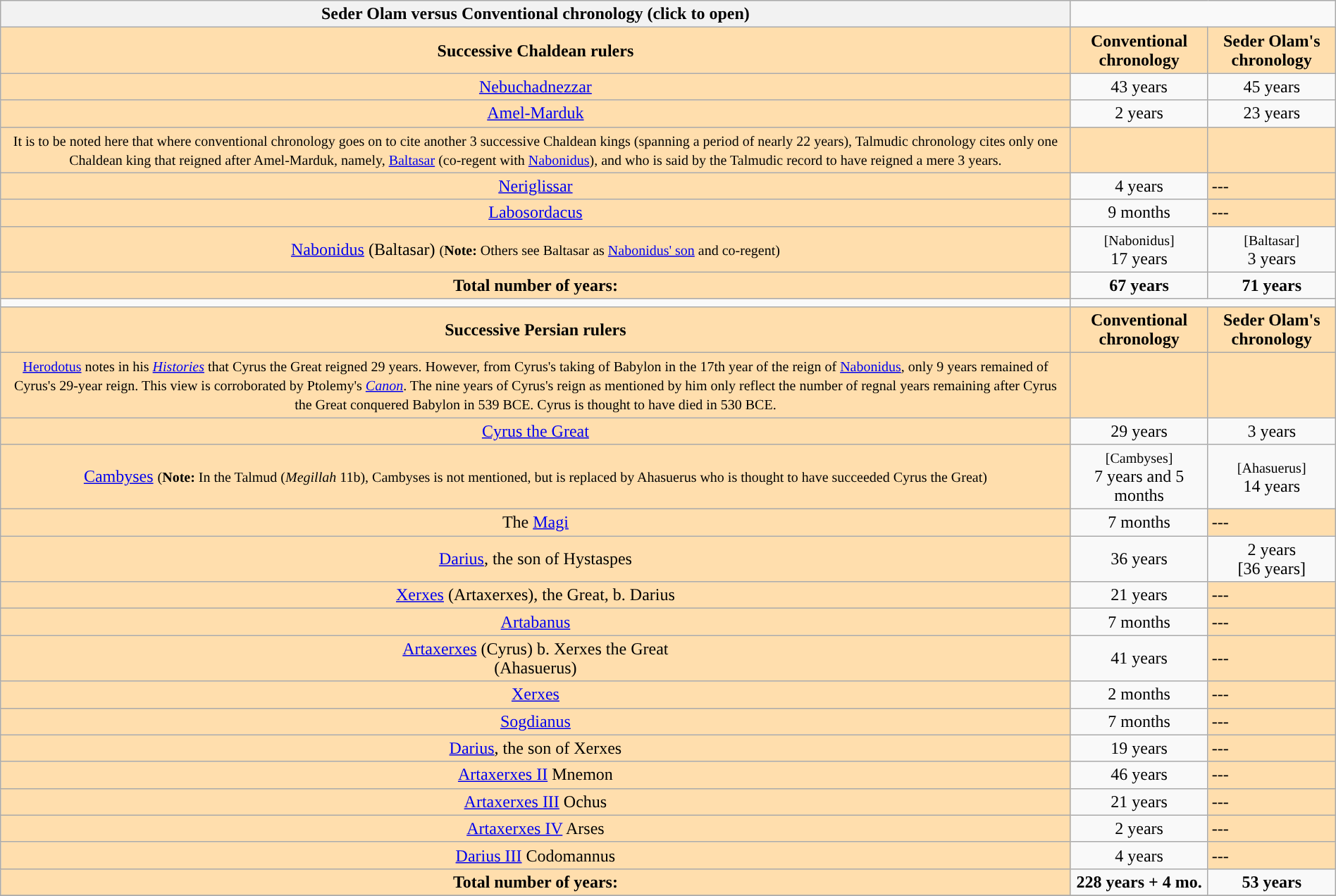<table class="wikitable collapsible collapsed" style="width:100%">
<tr>
<th>Seder Olam versus Conventional chronology (click to open)</th>
</tr>
<tr>
<th style="background:Navajowhite; text-align:center;">Successive Chaldean rulers</th>
<th style="background:Navajowhite;">Conventional chronology</th>
<th style="background:Navajowhite;">Seder Olam's chronology</th>
</tr>
<tr>
<td style="background:Navajowhite; text-align:center;"><a href='#'>Nebuchadnezzar</a></td>
<td style=text-align:center;>43 years</td>
<td style=text-align:center;>45 years</td>
</tr>
<tr>
<td style="background:Navajowhite; text-align:center;"><a href='#'>Amel-Marduk</a></td>
<td style=text-align:center;>2 years</td>
<td style=text-align:center;>23 years</td>
</tr>
<tr>
<td style="background:Navajowhite; text-align:center;"><small>It is to be noted here that where conventional chronology goes on to cite another 3 successive Chaldean kings (spanning a period of nearly 22 years), Talmudic chronology cites only one Chaldean king that reigned after Amel-Marduk, namely, <a href='#'>Baltasar</a> (co-regent with <a href='#'>Nabonidus</a>), and who is said by the Talmudic record to have reigned a mere 3 years.</small></td>
<td style="background:Navajowhite;"></td>
<td style="background:Navajowhite;"></td>
</tr>
<tr>
<td style="background:Navajowhite; text-align:center;"><a href='#'>Neriglissar</a></td>
<td style=text-align:center;>4 years</td>
<td style="background:Navajowhite; style=text-align:center;">---</td>
</tr>
<tr>
<td style="background:Navajowhite; text-align:center;"><a href='#'>Labosordacus</a></td>
<td style=text-align:center;>9 months</td>
<td style="background:Navajowhite; style=text-align:center;">---</td>
</tr>
<tr>
<td style="background:Navajowhite; text-align:center;"><a href='#'>Nabonidus</a> (Baltasar) <small>(<strong>Note:</strong> Others see Baltasar as <a href='#'>Nabonidus' son</a> and co-regent)</small></td>
<td style=text-align:center;><small>[Nabonidus]</small><br>17 years</td>
<td style=text-align:center;><small>[Baltasar]</small><br>3 years</td>
</tr>
<tr>
<td style="background:Navajowhite; text-align:center;"><strong>Total number of years:</strong></td>
<td style=text-align:center;><strong>67 years</strong></td>
<td style=text-align:center;><strong>71 years</strong></td>
</tr>
<tr>
<td></td>
</tr>
<tr>
<th style="background:Navajowhite; text-align:center;">Successive Persian rulers</th>
<th style="background:Navajowhite;">Conventional chronology</th>
<th style="background:Navajowhite;">Seder Olam's chronology</th>
</tr>
<tr>
<td style="background:Navajowhite; text-align:center;"><small><a href='#'>Herodotus</a> notes in his <em><a href='#'>Histories</a></em> that Cyrus the Great reigned 29 years. However, from Cyrus's taking of Babylon in the 17th year of the reign of <a href='#'>Nabonidus</a>, only 9 years remained of Cyrus's 29-year reign. This view is corroborated by Ptolemy's <em><a href='#'>Canon</a></em>. The nine years of Cyrus's reign as mentioned by him only reflect the number of regnal years remaining after Cyrus the Great conquered Babylon in 539 BCE. Cyrus is thought to have died in 530 BCE.</small></td>
<td style="background:Navajowhite;"></td>
<td style="background:Navajowhite;"></td>
</tr>
<tr>
<td style="background:Navajowhite; text-align:center;"><a href='#'>Cyrus the Great</a></td>
<td style=text-align:center;>29 years</td>
<td style=text-align:center;>3 years</td>
</tr>
<tr>
<td style="background:Navajowhite; text-align:center;"><a href='#'>Cambyses</a> <small>(<strong>Note:</strong> In the Talmud (<em>Megillah</em> 11b), Cambyses is not mentioned, but is replaced by Ahasuerus who is thought to have succeeded Cyrus the Great)</small></td>
<td style=text-align:center;><small>[Cambyses]</small><br>7 years and 5 months</td>
<td style=text-align:center;><small>[Ahasuerus]</small><br>14 years</td>
</tr>
<tr>
<td style="background:Navajowhite; text-align:center;">The <a href='#'>Magi</a></td>
<td style=text-align:center;>7 months</td>
<td style="background:Navajowhite; style=text-align:center;">---</td>
</tr>
<tr>
<td style="background:Navajowhite; text-align:center;"><a href='#'>Darius</a>, the son of Hystaspes</td>
<td style=text-align:center;>36 years</td>
<td style=text-align:center;>2 years<br> [36 years]</td>
</tr>
<tr>
<td style="background:Navajowhite; text-align:center;"><a href='#'>Xerxes</a> (Artaxerxes), the Great, b. Darius</td>
<td style=text-align:center;>21 years</td>
<td style="background:Navajowhite; style=text-align:center;">---</td>
</tr>
<tr>
<td style="background:Navajowhite; text-align:center;"><a href='#'>Artabanus</a></td>
<td style=text-align:center;>7 months</td>
<td style="background:Navajowhite; style=text-align:center;">---</td>
</tr>
<tr>
<td style="background:Navajowhite; text-align:center;"><a href='#'>Artaxerxes</a> (Cyrus) b. Xerxes the Great<br>(Ahasuerus)</td>
<td style=text-align:center;>41 years</td>
<td style="background:Navajowhite; style=text-align:center;">---</td>
</tr>
<tr>
<td style="background:Navajowhite; text-align:center;"><a href='#'>Xerxes</a></td>
<td style=text-align:center;>2 months</td>
<td style="background:Navajowhite; style=text-align:center;">---</td>
</tr>
<tr>
<td style="background:Navajowhite; text-align:center;"><a href='#'>Sogdianus</a></td>
<td style=text-align:center;>7 months</td>
<td style="background:Navajowhite; style=text-align:center;">---</td>
</tr>
<tr>
<td style="background:Navajowhite; text-align:center;"><a href='#'>Darius</a>, the son of Xerxes</td>
<td style=text-align:center;>19 years</td>
<td style="background:Navajowhite; style=text-align:center;">---</td>
</tr>
<tr>
<td style="background:Navajowhite; text-align:center;"><a href='#'>Artaxerxes II</a> Mnemon</td>
<td style=text-align:center;>46 years</td>
<td style="background:Navajowhite; style=text-align:center;">---</td>
</tr>
<tr>
<td style="background:Navajowhite; text-align:center;"><a href='#'>Artaxerxes III</a> Ochus</td>
<td style=text-align:center;>21 years</td>
<td style="background:Navajowhite; style=text-align:center;">---</td>
</tr>
<tr>
<td style="background:Navajowhite; text-align:center;"><a href='#'>Artaxerxes IV</a> Arses</td>
<td style=text-align:center;>2 years</td>
<td style="background:Navajowhite; style=text-align:center;">---</td>
</tr>
<tr>
<td style="background:Navajowhite; text-align:center;"><a href='#'>Darius III</a> Codomannus</td>
<td style=text-align:center;>4 years</td>
<td style="background:Navajowhite; style=text-align:center;">---</td>
</tr>
<tr>
<td style="background:Navajowhite; text-align:center;"><strong>Total number of years:</strong></td>
<td style=text-align:center;><strong>228 years + 4 mo.</strong></td>
<td style=text-align:center;><strong>53 years</strong></td>
</tr>
<tr>
</tr>
</table>
